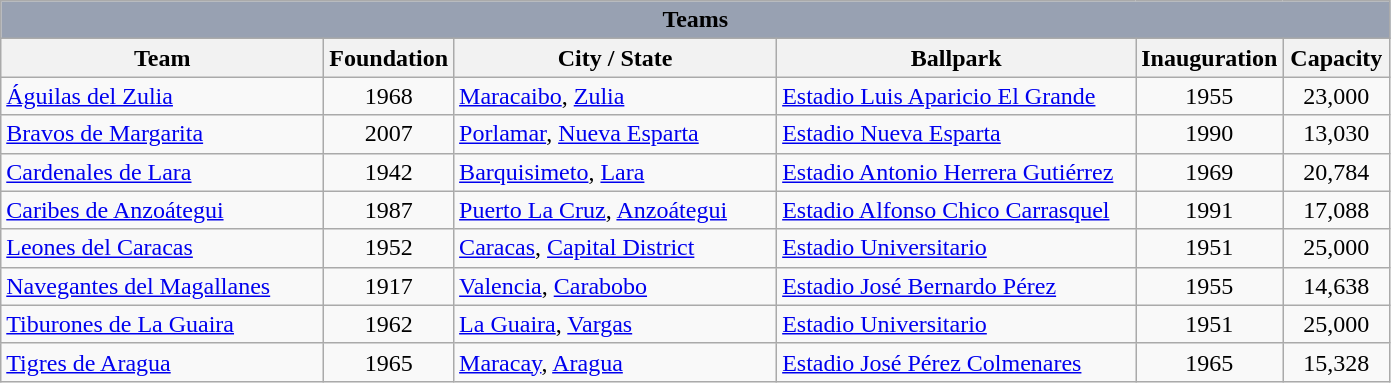<table class="wikitable">
<tr>
<th style="background-color:#98A1B2" colspan="8"><span>Teams</span></th>
</tr>
<tr>
<th style="width:13em">Team</th>
<th style="width:3em">Foundation</th>
<th style="width:13em">City / State</th>
<th style="width:14.5em">Ballpark</th>
<th style="width:3em">Inauguration</th>
<th style="width:4em">Capacity</th>
</tr>
<tr>
<td><a href='#'>Águilas del Zulia</a></td>
<td style="text-align: center">1968</td>
<td><a href='#'>Maracaibo</a>, <a href='#'>Zulia</a></td>
<td><a href='#'>Estadio Luis Aparicio El Grande</a></td>
<td style="text-align: center">1955</td>
<td style="text-align: center">23,000</td>
</tr>
<tr>
<td><a href='#'>Bravos de Margarita</a></td>
<td style="text-align: center">2007</td>
<td><a href='#'>Porlamar</a>, <a href='#'>Nueva Esparta</a></td>
<td><a href='#'>Estadio Nueva Esparta</a></td>
<td style="text-align: center">1990</td>
<td style="text-align: center">13,030</td>
</tr>
<tr>
<td><a href='#'>Cardenales de Lara</a></td>
<td style="text-align: center">1942</td>
<td><a href='#'>Barquisimeto</a>, <a href='#'>Lara</a></td>
<td><a href='#'>Estadio Antonio Herrera Gutiérrez</a></td>
<td style="text-align: center">1969</td>
<td style="text-align: center">20,784</td>
</tr>
<tr>
<td><a href='#'>Caribes de Anzoátegui</a></td>
<td style="text-align: center">1987</td>
<td><a href='#'>Puerto La Cruz</a>, <a href='#'>Anzoátegui</a></td>
<td><a href='#'>Estadio Alfonso Chico Carrasquel</a></td>
<td style="text-align: center">1991</td>
<td style="text-align: center">17,088</td>
</tr>
<tr>
<td><a href='#'>Leones del Caracas</a></td>
<td style="text-align: center">1952</td>
<td><a href='#'>Caracas</a>, <a href='#'>Capital District</a></td>
<td><a href='#'>Estadio Universitario</a></td>
<td style="text-align: center">1951</td>
<td style="text-align: center">25,000</td>
</tr>
<tr>
<td><a href='#'>Navegantes del Magallanes</a></td>
<td style="text-align: center">1917</td>
<td><a href='#'>Valencia</a>, <a href='#'>Carabobo</a></td>
<td><a href='#'>Estadio José Bernardo Pérez</a></td>
<td style="text-align: center">1955</td>
<td style="text-align: center">14,638</td>
</tr>
<tr>
<td><a href='#'>Tiburones de La Guaira</a></td>
<td style="text-align: center">1962</td>
<td><a href='#'>La Guaira</a>, <a href='#'>Vargas</a></td>
<td><a href='#'>Estadio Universitario</a></td>
<td style="text-align: center">1951</td>
<td style="text-align: center">25,000</td>
</tr>
<tr>
<td><a href='#'>Tigres de Aragua</a></td>
<td style="text-align: center">1965</td>
<td><a href='#'>Maracay</a>, <a href='#'>Aragua</a></td>
<td><a href='#'>Estadio José Pérez Colmenares</a></td>
<td style="text-align: center">1965</td>
<td style="text-align: center">15,328</td>
</tr>
</table>
